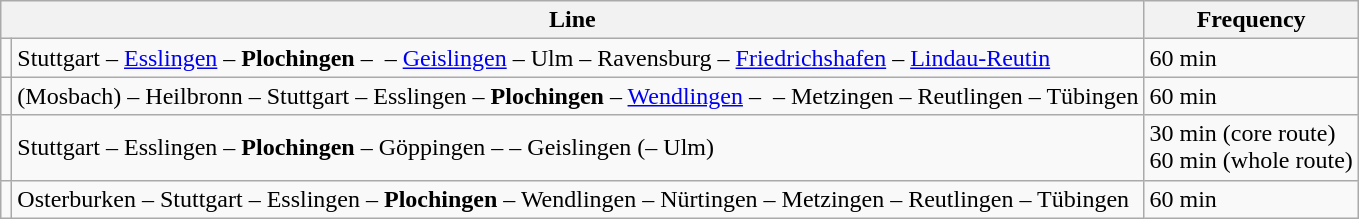<table class="wikitable">
<tr>
<th colspan="2">Line</th>
<th>Frequency</th>
</tr>
<tr>
<td align="center"></td>
<td>Stuttgart – <a href='#'>Esslingen</a> – <strong>Plochingen</strong> –  – <a href='#'>Geislingen</a> – Ulm – Ravensburg – <a href='#'>Friedrichshafen</a> – <a href='#'>Lindau-Reutin</a></td>
<td>60 min</td>
</tr>
<tr>
<td align="center"></td>
<td>(Mosbach) – Heilbronn – Stuttgart –  Esslingen – <strong>Plochingen</strong> – <a href='#'>Wendlingen</a> –  – Metzingen – Reutlingen – Tübingen</td>
<td>60 min</td>
</tr>
<tr>
<td align="center"></td>
<td>Stuttgart –  Esslingen – <strong>Plochingen</strong> – Göppingen –  – Geislingen (– Ulm)</td>
<td>30 min (core route)<br>60 min (whole route)</td>
</tr>
<tr>
<td align="center"></td>
<td>Osterburken – Stuttgart –  Esslingen – <strong>Plochingen</strong> – Wendlingen – Nürtingen – Metzingen – Reutlingen – Tübingen</td>
<td>60 min</td>
</tr>
</table>
